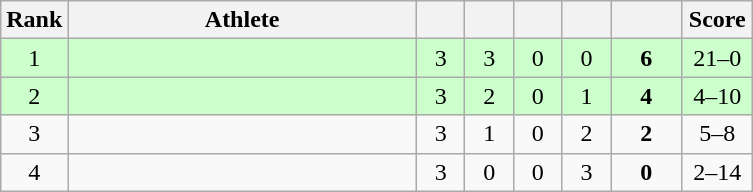<table class="wikitable" style="text-align: center;">
<tr>
<th width=25>Rank</th>
<th width=225>Athlete</th>
<th width=25></th>
<th width=25></th>
<th width=25></th>
<th width=25></th>
<th width=40></th>
<th width=40>Score</th>
</tr>
<tr bgcolor=ccffcc>
<td>1</td>
<td align=left></td>
<td>3</td>
<td>3</td>
<td>0</td>
<td>0</td>
<td><strong>6</strong></td>
<td>21–0</td>
</tr>
<tr bgcolor=ccffcc>
<td>2</td>
<td align=left></td>
<td>3</td>
<td>2</td>
<td>0</td>
<td>1</td>
<td><strong>4</strong></td>
<td>4–10</td>
</tr>
<tr>
<td>3</td>
<td align=left></td>
<td>3</td>
<td>1</td>
<td>0</td>
<td>2</td>
<td><strong>2</strong></td>
<td>5–8</td>
</tr>
<tr>
<td>4</td>
<td align=left></td>
<td>3</td>
<td>0</td>
<td>0</td>
<td>3</td>
<td><strong>0</strong></td>
<td>2–14</td>
</tr>
</table>
